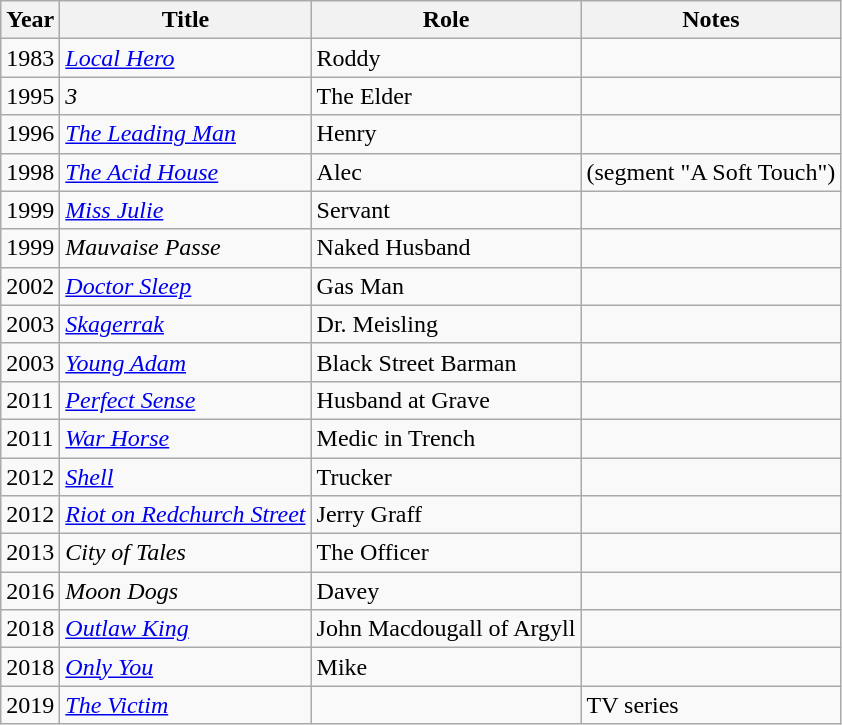<table class="wikitable">
<tr>
<th>Year</th>
<th>Title</th>
<th>Role</th>
<th>Notes</th>
</tr>
<tr>
<td>1983</td>
<td><em><a href='#'>Local Hero</a></em></td>
<td>Roddy</td>
<td></td>
</tr>
<tr>
<td>1995</td>
<td><em>3</em></td>
<td>The Elder</td>
<td></td>
</tr>
<tr>
<td>1996</td>
<td><em><a href='#'>The Leading Man</a></em></td>
<td>Henry</td>
<td></td>
</tr>
<tr>
<td>1998</td>
<td><em><a href='#'>The Acid House</a></em></td>
<td>Alec</td>
<td>(segment "A Soft Touch")</td>
</tr>
<tr>
<td>1999</td>
<td><em><a href='#'>Miss Julie</a></em></td>
<td>Servant</td>
<td></td>
</tr>
<tr>
<td>1999</td>
<td><em>Mauvaise Passe</em></td>
<td>Naked Husband</td>
<td></td>
</tr>
<tr>
<td>2002</td>
<td><em><a href='#'>Doctor Sleep</a></em></td>
<td>Gas Man</td>
<td></td>
</tr>
<tr>
<td>2003</td>
<td><em><a href='#'>Skagerrak</a></em></td>
<td>Dr. Meisling</td>
<td></td>
</tr>
<tr>
<td>2003</td>
<td><em><a href='#'>Young Adam</a></em></td>
<td>Black Street Barman</td>
<td></td>
</tr>
<tr>
<td>2011</td>
<td><em><a href='#'>Perfect Sense</a></em></td>
<td>Husband at Grave</td>
<td></td>
</tr>
<tr>
<td>2011</td>
<td><em><a href='#'>War Horse</a></em></td>
<td>Medic in Trench</td>
<td></td>
</tr>
<tr>
<td>2012</td>
<td><em><a href='#'>Shell</a></em></td>
<td>Trucker</td>
<td></td>
</tr>
<tr>
<td>2012</td>
<td><em><a href='#'>Riot on Redchurch Street</a></em></td>
<td>Jerry Graff</td>
<td></td>
</tr>
<tr>
<td>2013</td>
<td><em>City of Tales</em></td>
<td>The Officer</td>
<td></td>
</tr>
<tr>
<td>2016</td>
<td><em>Moon Dogs</em></td>
<td>Davey</td>
<td></td>
</tr>
<tr>
<td>2018</td>
<td><em><a href='#'>Outlaw King</a></em></td>
<td>John Macdougall of Argyll</td>
<td></td>
</tr>
<tr>
<td>2018</td>
<td><em><a href='#'>Only You</a></em></td>
<td>Mike</td>
<td></td>
</tr>
<tr>
<td>2019</td>
<td><em><a href='#'>The Victim</a></em></td>
<td></td>
<td>TV series</td>
</tr>
</table>
